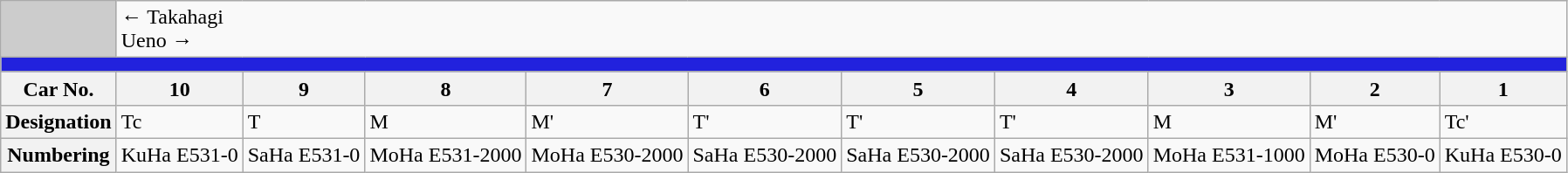<table class="wikitable">
<tr>
<td style="background-color:#ccc;"> </td>
<td colspan="10"><div>← Takahagi</div><div>Ueno →</div></td>
</tr>
<tr style="line-height: 10px; background-color: #2222DD;">
<td colspan="11" style="padding:0; border:0;"> </td>
</tr>
<tr>
<th>Car No.</th>
<th>10</th>
<th>9</th>
<th>8</th>
<th>7</th>
<th>6</th>
<th>5</th>
<th>4</th>
<th>3</th>
<th>2</th>
<th>1</th>
</tr>
<tr>
<th>Designation</th>
<td>Tc</td>
<td>T</td>
<td>M</td>
<td>M'</td>
<td>T'</td>
<td>T'</td>
<td>T'</td>
<td>M</td>
<td>M'</td>
<td>Tc'</td>
</tr>
<tr>
<th>Numbering</th>
<td>KuHa E531-0</td>
<td>SaHa E531-0</td>
<td>MoHa E531-2000</td>
<td>MoHa E530-2000</td>
<td>SaHa E530-2000</td>
<td>SaHa E530-2000</td>
<td>SaHa E530-2000</td>
<td>MoHa E531-1000</td>
<td>MoHa E530-0</td>
<td>KuHa E530-0</td>
</tr>
</table>
